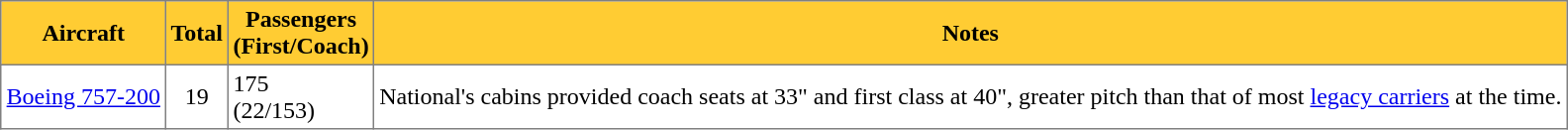<table class="toccolours" border="1" cellpadding="3" style="margin:1em auto; border-collapse:collapse">
<tr bgcolor=#FFCC33>
<th>Aircraft</th>
<th>Total</th>
<th>Passengers<br>(First/Coach)</th>
<th>Notes</th>
</tr>
<tr>
<td><a href='#'>Boeing 757-200</a></td>
<td align=center>19</td>
<td>175<br>(22/153)</td>
<td>National's cabins provided coach seats at 33" and first class at 40", greater pitch than that of most <a href='#'>legacy carriers</a> at the time.</td>
</tr>
</table>
